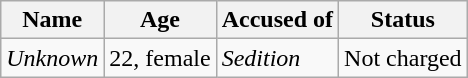<table class="wikitable">
<tr>
<th>Name</th>
<th>Age</th>
<th>Accused of</th>
<th>Status</th>
</tr>
<tr>
<td><em>Unknown</em></td>
<td>22, female</td>
<td><em>Sedition</em></td>
<td>Not charged</td>
</tr>
</table>
